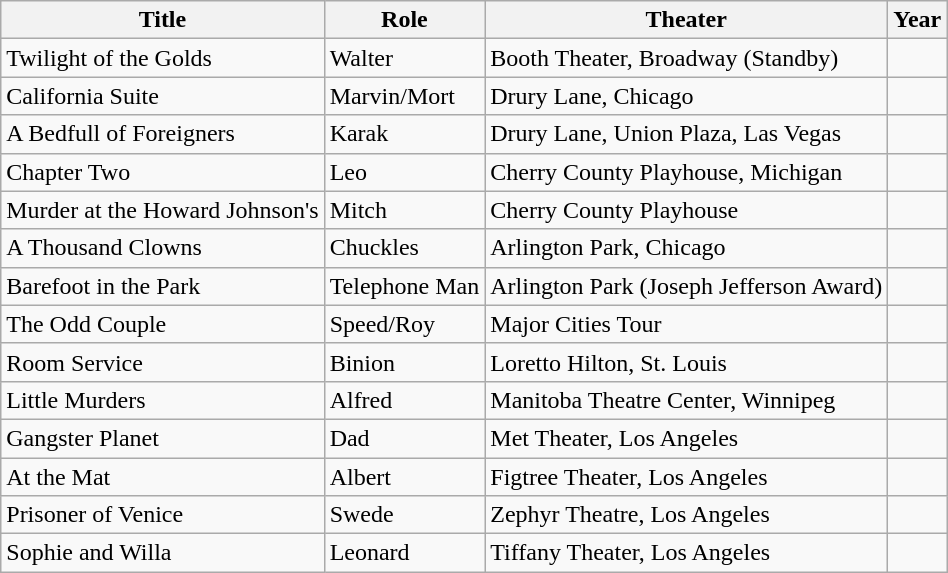<table class="wikitable sortable">
<tr>
<th>Title</th>
<th>Role</th>
<th>Theater</th>
<th>Year</th>
</tr>
<tr>
<td>Twilight of the Golds</td>
<td>Walter</td>
<td>Booth Theater, Broadway (Standby)</td>
<td></td>
</tr>
<tr>
<td>California Suite</td>
<td>Marvin/Mort</td>
<td>Drury Lane, Chicago</td>
<td></td>
</tr>
<tr>
<td>A Bedfull of Foreigners</td>
<td>Karak</td>
<td>Drury Lane, Union Plaza, Las Vegas</td>
</tr>
<tr>
<td>Chapter Two</td>
<td>Leo</td>
<td>Cherry County Playhouse, Michigan</td>
<td></td>
</tr>
<tr>
<td>Murder at the Howard Johnson's</td>
<td>Mitch</td>
<td>Cherry County Playhouse</td>
<td></td>
</tr>
<tr>
<td>A Thousand Clowns</td>
<td>Chuckles</td>
<td>Arlington Park, Chicago</td>
<td></td>
</tr>
<tr>
<td>Barefoot in the Park</td>
<td>Telephone Man</td>
<td>Arlington Park (Joseph Jefferson Award)</td>
<td></td>
</tr>
<tr>
<td>The Odd Couple</td>
<td>Speed/Roy</td>
<td>Major Cities Tour</td>
<td></td>
</tr>
<tr>
<td>Room Service</td>
<td>Binion</td>
<td>Loretto Hilton, St. Louis</td>
<td></td>
</tr>
<tr>
<td>Little Murders</td>
<td>Alfred</td>
<td>Manitoba Theatre Center, Winnipeg</td>
<td></td>
</tr>
<tr>
<td>Gangster Planet</td>
<td>Dad</td>
<td>Met Theater, Los Angeles</td>
<td></td>
</tr>
<tr>
<td>At the Mat</td>
<td>Albert</td>
<td>Figtree Theater, Los Angeles</td>
<td></td>
</tr>
<tr>
<td>Prisoner of Venice</td>
<td>Swede</td>
<td>Zephyr Theatre, Los Angeles</td>
<td></td>
</tr>
<tr>
<td>Sophie and Willa</td>
<td>Leonard</td>
<td>Tiffany Theater, Los Angeles</td>
<td></td>
</tr>
</table>
